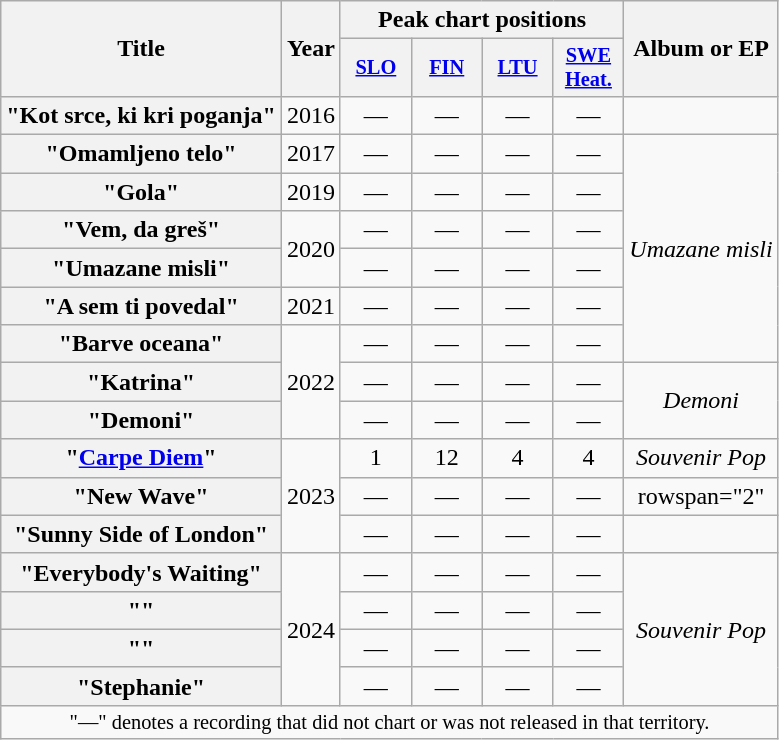<table class="wikitable plainrowheaders" style="text-align:center;">
<tr>
<th scope="col" rowspan="2">Title</th>
<th scope="col" rowspan="2">Year</th>
<th scope="col" colspan="4">Peak chart positions</th>
<th scope="col" rowspan="2">Album or EP</th>
</tr>
<tr>
<th style="width:3em;font-size:85%;"><a href='#'>SLO</a><br></th>
<th style="width:3em;font-size:85%;"><a href='#'>FIN</a><br></th>
<th style="width:3em;font-size:85%;"><a href='#'>LTU</a><br></th>
<th style="width:3em;font-size:85%;"><a href='#'>SWE<br>Heat.</a><br></th>
</tr>
<tr>
<th scope="row">"Kot srce, ki kri poganja"</th>
<td>2016</td>
<td>—</td>
<td>—</td>
<td>—</td>
<td>—</td>
<td></td>
</tr>
<tr>
<th scope="row">"Omamljeno telo"</th>
<td>2017</td>
<td>—</td>
<td>—</td>
<td>—</td>
<td>—</td>
<td rowspan="6"><em>Umazane misli</em></td>
</tr>
<tr>
<th scope="row">"Gola"</th>
<td>2019</td>
<td>—</td>
<td>—</td>
<td>—</td>
<td>—</td>
</tr>
<tr>
<th scope="row">"Vem, da greš"</th>
<td rowspan="2">2020</td>
<td>—</td>
<td>—</td>
<td>—</td>
<td>—</td>
</tr>
<tr>
<th scope="row">"Umazane misli"</th>
<td>—</td>
<td>—</td>
<td>—</td>
<td>—</td>
</tr>
<tr>
<th scope="row">"A sem ti povedal"</th>
<td>2021</td>
<td>—</td>
<td>—</td>
<td>—</td>
<td>—</td>
</tr>
<tr>
<th scope="row">"Barve oceana"</th>
<td rowspan="3">2022</td>
<td>—</td>
<td>—</td>
<td>—</td>
<td>—</td>
</tr>
<tr>
<th scope="row">"Katrina"</th>
<td>—</td>
<td>—</td>
<td>—</td>
<td>—</td>
<td rowspan="2"><em>Demoni</em></td>
</tr>
<tr>
<th scope="row">"Demoni"</th>
<td>—</td>
<td>—</td>
<td>—</td>
<td>—</td>
</tr>
<tr>
<th scope="row">"<a href='#'>Carpe Diem</a>"</th>
<td rowspan="3">2023</td>
<td>1</td>
<td>12</td>
<td>4</td>
<td>4</td>
<td><em>Souvenir Pop</em></td>
</tr>
<tr>
<th scope="row">"New Wave" <br></th>
<td>—</td>
<td>—</td>
<td>—</td>
<td>—</td>
<td>rowspan="2" </td>
</tr>
<tr>
<th scope="row">"Sunny Side of London"</th>
<td>—</td>
<td>—</td>
<td>—</td>
<td>—</td>
</tr>
<tr>
<th scope="row">"Everybody's Waiting"</th>
<td rowspan="4">2024</td>
<td>—</td>
<td>—</td>
<td>—</td>
<td>—</td>
<td rowspan="4"><em>Souvenir Pop</em></td>
</tr>
<tr>
<th scope="row">""</th>
<td>—</td>
<td>—</td>
<td>—</td>
<td>—</td>
</tr>
<tr>
<th scope="row">""</th>
<td>—</td>
<td>—</td>
<td>—</td>
<td>—</td>
</tr>
<tr>
<th scope="row">"Stephanie"</th>
<td>—</td>
<td>—</td>
<td>—</td>
<td>—</td>
</tr>
<tr>
<td colspan="7" style="font-size:85%">"—" denotes a recording that did not chart or was not released in that territory.</td>
</tr>
</table>
